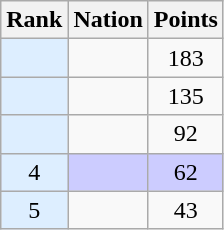<table class="wikitable sortable" style="text-align:center">
<tr>
<th>Rank</th>
<th>Nation</th>
<th>Points</th>
</tr>
<tr>
<td bgcolor = DDEEFF></td>
<td align=left></td>
<td>183</td>
</tr>
<tr>
<td bgcolor = DDEEFF></td>
<td align=left></td>
<td>135</td>
</tr>
<tr>
<td bgcolor = DDEEFF></td>
<td align=left></td>
<td>92</td>
</tr>
<tr style="background-color:#ccccff">
<td bgcolor = DDEEFF>4</td>
<td align=left></td>
<td>62</td>
</tr>
<tr>
<td bgcolor = DDEEFF>5</td>
<td align=left></td>
<td>43</td>
</tr>
</table>
